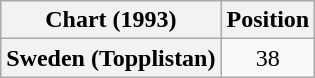<table class="wikitable plainrowheaders" style="text-align:center">
<tr>
<th>Chart (1993)</th>
<th>Position</th>
</tr>
<tr>
<th scope="row">Sweden (Topplistan)</th>
<td>38</td>
</tr>
</table>
